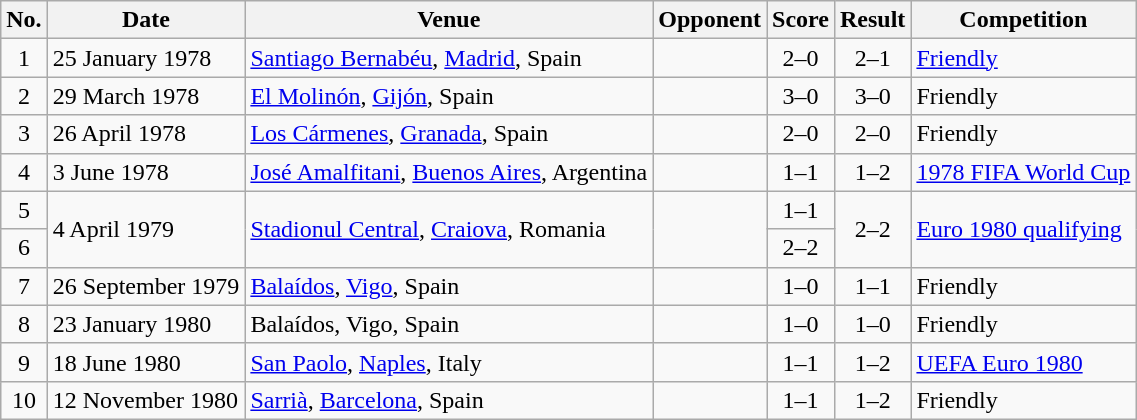<table class="wikitable sortable">
<tr>
<th scope="col">No.</th>
<th scope="col">Date</th>
<th scope="col">Venue</th>
<th scope="col">Opponent</th>
<th scope="col">Score</th>
<th scope="col">Result</th>
<th scope="col">Competition</th>
</tr>
<tr>
<td align="center">1</td>
<td>25 January 1978</td>
<td><a href='#'>Santiago Bernabéu</a>, <a href='#'>Madrid</a>, Spain</td>
<td></td>
<td align="center">2–0</td>
<td align="center">2–1</td>
<td><a href='#'>Friendly</a></td>
</tr>
<tr>
<td align="center">2</td>
<td>29 March 1978</td>
<td><a href='#'>El Molinón</a>, <a href='#'>Gijón</a>, Spain</td>
<td></td>
<td align="center">3–0</td>
<td align="center">3–0</td>
<td>Friendly</td>
</tr>
<tr>
<td align="center">3</td>
<td>26 April 1978</td>
<td><a href='#'>Los Cármenes</a>, <a href='#'>Granada</a>, Spain</td>
<td></td>
<td align="center">2–0</td>
<td align="center">2–0</td>
<td>Friendly</td>
</tr>
<tr>
<td align="center">4</td>
<td>3 June 1978</td>
<td><a href='#'>José Amalfitani</a>, <a href='#'>Buenos Aires</a>, Argentina</td>
<td></td>
<td align="center">1–1</td>
<td align="center">1–2</td>
<td><a href='#'>1978 FIFA World Cup</a></td>
</tr>
<tr>
<td align="center">5</td>
<td rowspan="2">4 April 1979</td>
<td rowspan="2"><a href='#'>Stadionul Central</a>, <a href='#'>Craiova</a>, Romania</td>
<td rowspan="2"></td>
<td align="center">1–1</td>
<td align="center" rowspan="2">2–2</td>
<td rowspan="2"><a href='#'>Euro 1980 qualifying</a></td>
</tr>
<tr>
<td align="center">6</td>
<td align="center">2–2</td>
</tr>
<tr>
<td align="center">7</td>
<td>26 September 1979</td>
<td><a href='#'>Balaídos</a>, <a href='#'>Vigo</a>, Spain</td>
<td></td>
<td align="center">1–0</td>
<td align="center">1–1</td>
<td>Friendly</td>
</tr>
<tr>
<td align="center">8</td>
<td>23 January 1980</td>
<td>Balaídos, Vigo, Spain</td>
<td></td>
<td align="center">1–0</td>
<td align="center">1–0</td>
<td>Friendly</td>
</tr>
<tr>
<td align="center">9</td>
<td>18 June 1980</td>
<td><a href='#'>San Paolo</a>, <a href='#'>Naples</a>, Italy</td>
<td></td>
<td align="center">1–1</td>
<td align="center">1–2</td>
<td><a href='#'>UEFA Euro 1980</a></td>
</tr>
<tr>
<td align="center">10</td>
<td>12 November 1980</td>
<td><a href='#'>Sarrià</a>, <a href='#'>Barcelona</a>, Spain</td>
<td></td>
<td align="center">1–1</td>
<td align="center">1–2</td>
<td>Friendly</td>
</tr>
</table>
